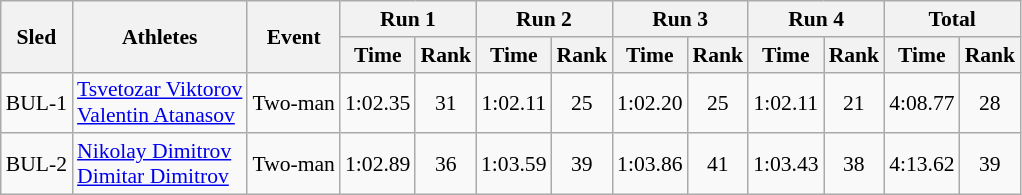<table class="wikitable" border="1" style="font-size:90%">
<tr>
<th rowspan="2">Sled</th>
<th rowspan="2">Athletes</th>
<th rowspan="2">Event</th>
<th colspan="2">Run 1</th>
<th colspan="2">Run 2</th>
<th colspan="2">Run 3</th>
<th colspan="2">Run 4</th>
<th colspan="2">Total</th>
</tr>
<tr>
<th>Time</th>
<th>Rank</th>
<th>Time</th>
<th>Rank</th>
<th>Time</th>
<th>Rank</th>
<th>Time</th>
<th>Rank</th>
<th>Time</th>
<th>Rank</th>
</tr>
<tr>
<td align="center">BUL-1</td>
<td><a href='#'>Tsvetozar Viktorov</a><br><a href='#'>Valentin Atanasov</a></td>
<td>Two-man</td>
<td align="center">1:02.35</td>
<td align="center">31</td>
<td align="center">1:02.11</td>
<td align="center">25</td>
<td align="center">1:02.20</td>
<td align="center">25</td>
<td align="center">1:02.11</td>
<td align="center">21</td>
<td align="center">4:08.77</td>
<td align="center">28</td>
</tr>
<tr>
<td align="center">BUL-2</td>
<td><a href='#'>Nikolay Dimitrov</a><br><a href='#'>Dimitar Dimitrov</a></td>
<td>Two-man</td>
<td align="center">1:02.89</td>
<td align="center">36</td>
<td align="center">1:03.59</td>
<td align="center">39</td>
<td align="center">1:03.86</td>
<td align="center">41</td>
<td align="center">1:03.43</td>
<td align="center">38</td>
<td align="center">4:13.62</td>
<td align="center">39</td>
</tr>
</table>
